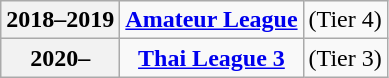<table class="wikitable" style="text-align:center">
<tr>
<th>2018–2019</th>
<td><strong><a href='#'>Amateur League</a></strong></td>
<td>(Tier 4)</td>
</tr>
<tr>
<th>2020–</th>
<td><strong><a href='#'>Thai League 3</a></strong></td>
<td>(Tier 3)</td>
</tr>
</table>
